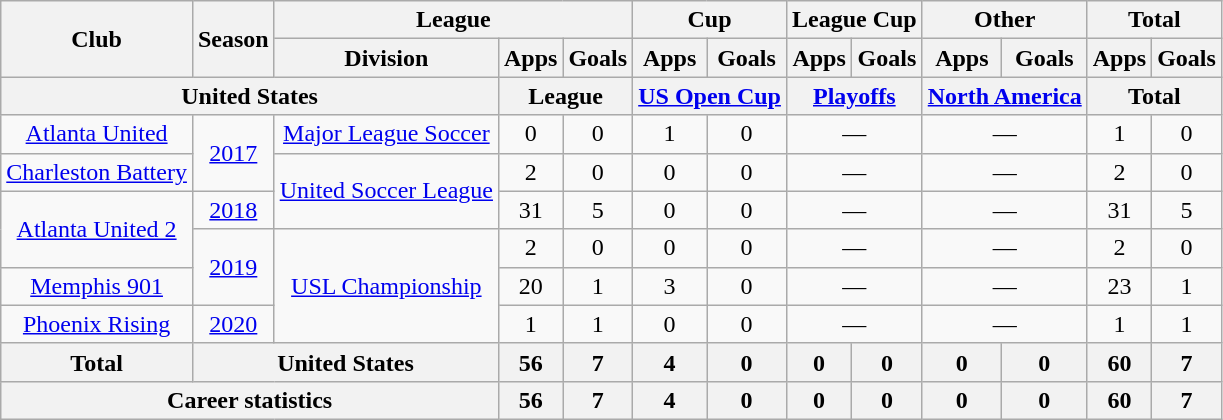<table class="wikitable" style="text-align: center;">
<tr>
<th rowspan="2">Club</th>
<th rowspan="2">Season</th>
<th colspan="3">League</th>
<th colspan="2">Cup</th>
<th colspan="2">League Cup</th>
<th colspan="2">Other</th>
<th colspan="2">Total</th>
</tr>
<tr>
<th>Division</th>
<th>Apps</th>
<th>Goals</th>
<th>Apps</th>
<th>Goals</th>
<th>Apps</th>
<th>Goals</th>
<th>Apps</th>
<th>Goals</th>
<th>Apps</th>
<th>Goals</th>
</tr>
<tr>
<th colspan=3>United States</th>
<th colspan=2>League</th>
<th colspan=2><a href='#'>US Open Cup</a></th>
<th colspan=2><a href='#'>Playoffs</a></th>
<th colspan=2><a href='#'>North America</a></th>
<th colspan=2>Total</th>
</tr>
<tr>
<td><a href='#'>Atlanta United</a></td>
<td rowspan="2"><a href='#'>2017</a></td>
<td><a href='#'>Major League Soccer</a></td>
<td>0</td>
<td>0</td>
<td>1</td>
<td>0</td>
<td colspan="2">—</td>
<td colspan="2">—</td>
<td>1</td>
<td>0</td>
</tr>
<tr>
<td><a href='#'>Charleston Battery</a></td>
<td rowspan="2"><a href='#'>United Soccer League</a></td>
<td>2</td>
<td>0</td>
<td>0</td>
<td>0</td>
<td colspan="2">—</td>
<td colspan="2">—</td>
<td>2</td>
<td>0</td>
</tr>
<tr>
<td rowspan="2"><a href='#'>Atlanta United 2</a></td>
<td><a href='#'>2018</a></td>
<td>31</td>
<td>5</td>
<td>0</td>
<td>0</td>
<td colspan="2">—</td>
<td colspan="2">—</td>
<td>31</td>
<td>5</td>
</tr>
<tr>
<td rowspan="2"><a href='#'>2019</a></td>
<td rowspan="3"><a href='#'>USL Championship</a></td>
<td>2</td>
<td>0</td>
<td>0</td>
<td>0</td>
<td colspan="2">—</td>
<td colspan="2">—</td>
<td>2</td>
<td>0</td>
</tr>
<tr>
<td><a href='#'>Memphis 901</a></td>
<td>20</td>
<td>1</td>
<td>3</td>
<td>0</td>
<td colspan="2">—</td>
<td colspan="2">—</td>
<td>23</td>
<td>1</td>
</tr>
<tr>
<td><a href='#'>Phoenix Rising</a></td>
<td><a href='#'>2020</a></td>
<td>1</td>
<td>1</td>
<td>0</td>
<td>0</td>
<td colspan="2">—</td>
<td colspan="2">—</td>
<td>1</td>
<td>1</td>
</tr>
<tr>
<th>Total</th>
<th colspan="2">United States</th>
<th>56</th>
<th>7</th>
<th>4</th>
<th>0</th>
<th>0</th>
<th>0</th>
<th>0</th>
<th>0</th>
<th>60</th>
<th>7</th>
</tr>
<tr>
<th colspan="3">Career statistics</th>
<th>56</th>
<th>7</th>
<th>4</th>
<th>0</th>
<th>0</th>
<th>0</th>
<th>0</th>
<th>0</th>
<th>60</th>
<th>7</th>
</tr>
</table>
